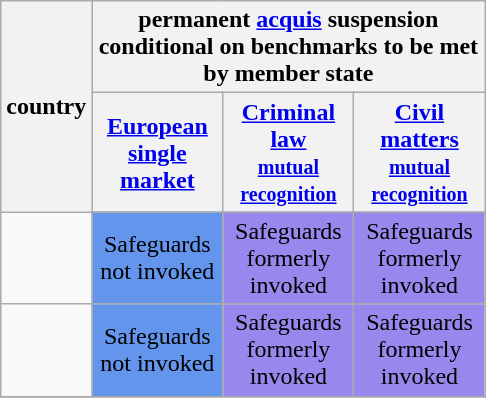<table class="wikitable" style="text-align: center">
<tr>
<th rowspan="2">country</th>
<th colspan="4">permanent <a href='#'>acquis</a> suspension conditional on benchmarks to be met by member state</th>
</tr>
<tr>
<th width=80px><a href='#'>European single market</a></th>
<th width=80px><a href='#'>Criminal law</a><br><small><a href='#'>mutual recognition</a></small></th>
<th width=80px><a href='#'>Civil matters</a><br><small><a href='#'>mutual recognition</a></small></th>
</tr>
<tr>
<td style="text-align: left"></td>
<td style="background: #6495ED">Safeguards not invoked</td>
<td style="background: #9888ED">Safeguards formerly invoked</td>
<td style="background: #9888ED">Safeguards formerly invoked</td>
</tr>
<tr>
<td style="text-align: left"></td>
<td style="background: #6495ED">Safeguards not invoked</td>
<td style="background: #9888ED">Safeguards formerly invoked</td>
<td style="background: #9888ED">Safeguards formerly invoked</td>
</tr>
<tr>
</tr>
</table>
